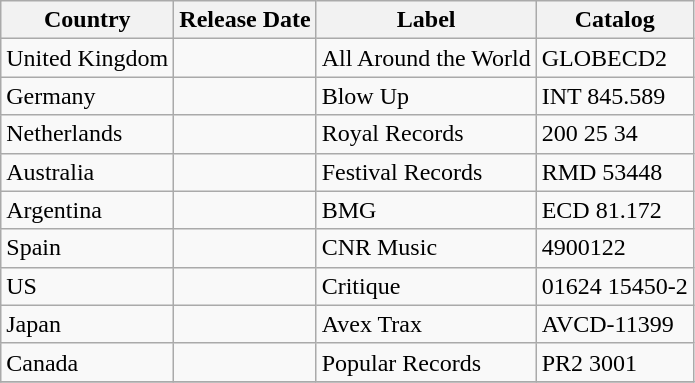<table class="wikitable" border="1">
<tr>
<th>Country</th>
<th>Release Date</th>
<th>Label</th>
<th>Catalog</th>
</tr>
<tr>
<td>United Kingdom</td>
<td></td>
<td>All Around the World</td>
<td>GLOBECD2</td>
</tr>
<tr>
<td>Germany</td>
<td></td>
<td>Blow Up</td>
<td>INT 845.589</td>
</tr>
<tr>
<td>Netherlands</td>
<td></td>
<td>Royal Records</td>
<td>200 25 34</td>
</tr>
<tr>
<td>Australia</td>
<td></td>
<td>Festival Records</td>
<td>RMD 53448</td>
</tr>
<tr>
<td>Argentina</td>
<td></td>
<td>BMG</td>
<td>ECD 81.172</td>
</tr>
<tr>
<td>Spain</td>
<td></td>
<td>CNR Music</td>
<td>4900122</td>
</tr>
<tr>
<td>US</td>
<td></td>
<td>Critique</td>
<td>01624 15450-2</td>
</tr>
<tr>
<td>Japan</td>
<td></td>
<td>Avex Trax</td>
<td>AVCD-11399</td>
</tr>
<tr>
<td>Canada</td>
<td></td>
<td>Popular Records</td>
<td>PR2 3001</td>
</tr>
<tr>
</tr>
</table>
